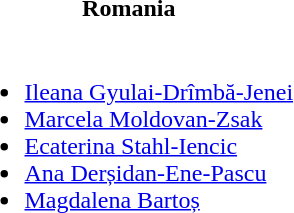<table>
<tr>
<th>Romania</th>
</tr>
<tr>
<td><br><ul><li><a href='#'>Ileana Gyulai-Drîmbă-Jenei</a></li><li><a href='#'>Marcela Moldovan-Zsak</a></li><li><a href='#'>Ecaterina Stahl-Iencic</a></li><li><a href='#'>Ana Derșidan-Ene-Pascu</a></li><li><a href='#'>Magdalena Bartoș</a></li></ul></td>
</tr>
</table>
